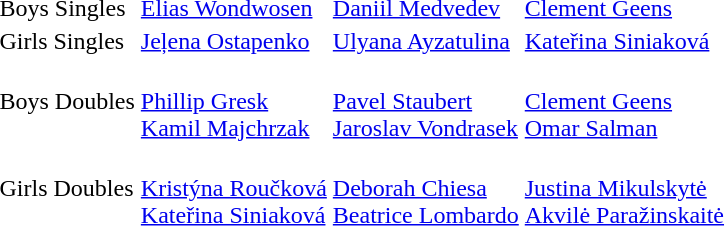<table>
<tr>
<td>Boys Singles</td>
<td><a href='#'>Elias Wondwosen</a> <br> </td>
<td><a href='#'>Daniil Medvedev</a> <br> </td>
<td><a href='#'>Clement Geens</a> <br> </td>
</tr>
<tr>
<td>Girls Singles</td>
<td><a href='#'>Jeļena Ostapenko</a> <br> </td>
<td><a href='#'>Ulyana Ayzatulina</a> <br> </td>
<td><a href='#'>Kateřina Siniaková</a> <br> </td>
</tr>
<tr>
<td>Boys Doubles</td>
<td> <br> <a href='#'>Phillip Gresk</a> <br> <a href='#'>Kamil Majchrzak</a></td>
<td> <br> <a href='#'>Pavel Staubert</a> <br> <a href='#'>Jaroslav Vondrasek</a></td>
<td> <br> <a href='#'>Clement Geens</a> <br> <a href='#'>Omar Salman</a></td>
</tr>
<tr>
<td>Girls Doubles</td>
<td> <br> <a href='#'>Kristýna Roučková</a> <br> <a href='#'>Kateřina Siniaková</a></td>
<td> <br> <a href='#'>Deborah Chiesa</a> <br> <a href='#'>Beatrice Lombardo</a></td>
<td> <br> <a href='#'>Justina Mikulskytė</a> <br> <a href='#'>Akvilė Paražinskaitė</a></td>
</tr>
</table>
